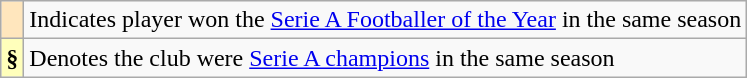<table class="wikitable plainrowheaders">
<tr>
<th scope="row" style="text-align:center; background:#FFE6BD"></th>
<td>Indicates player won the <a href='#'>Serie A Footballer of the Year</a> in the same season</td>
</tr>
<tr>
<th scope="row" style="text-align:center; background:#ffb">§</th>
<td>Denotes the club were <a href='#'>Serie A champions</a> in the same season</td>
</tr>
</table>
